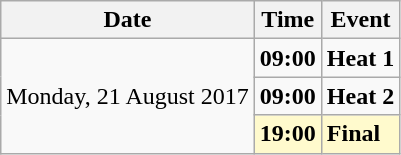<table class="wikitable">
<tr>
<th>Date</th>
<th>Time</th>
<th>Event</th>
</tr>
<tr>
<td rowspan="3">Monday, 21 August 2017</td>
<td><strong>09:00</strong></td>
<td><strong>Heat 1</strong></td>
</tr>
<tr>
<td><strong>09:00</strong></td>
<td><strong>Heat 2</strong></td>
</tr>
<tr style="background-color:lemonchiffon;">
<td><strong>19:00</strong></td>
<td><strong>Final</strong></td>
</tr>
</table>
